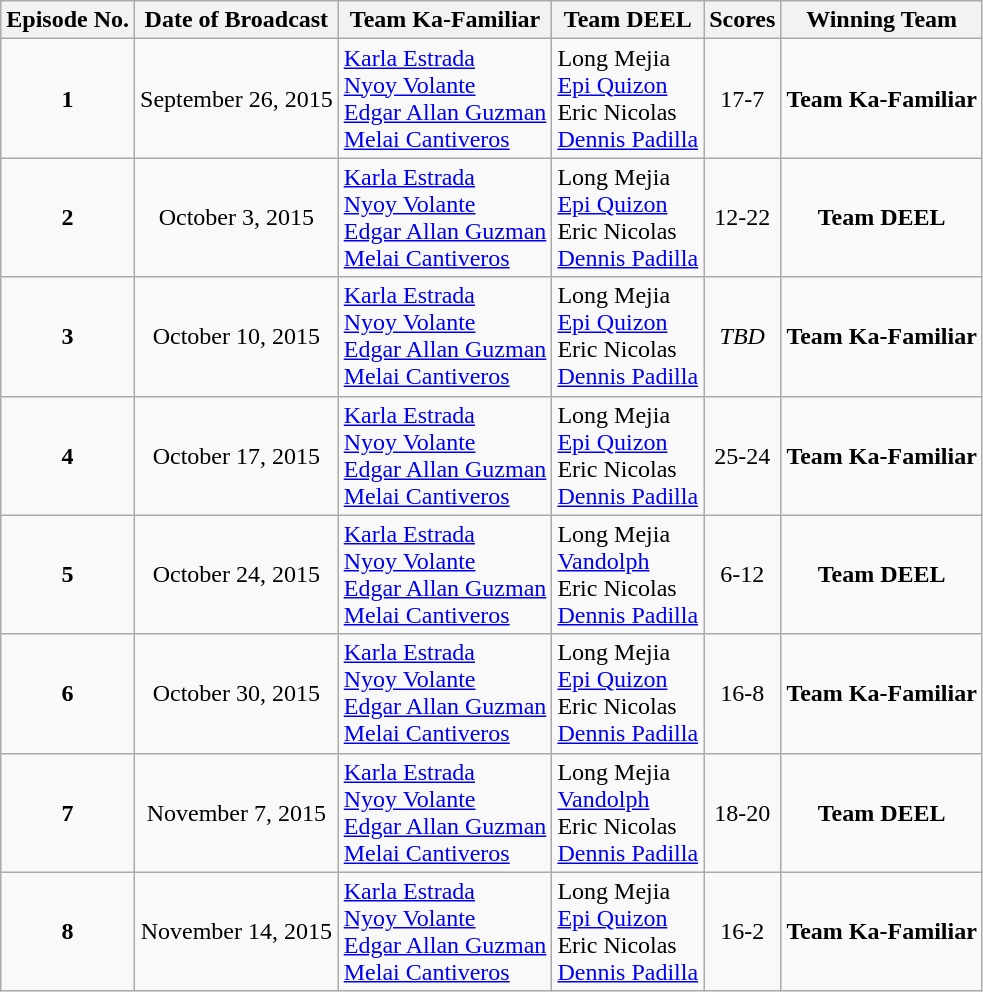<table class="wikitable">
<tr>
<th>Episode No.</th>
<th>Date of Broadcast</th>
<th>Team Ka-Familiar</th>
<th>Team DEEL</th>
<th>Scores</th>
<th>Winning Team</th>
</tr>
<tr>
<td align="center"><strong>1</strong></td>
<td align="center">September 26, 2015</td>
<td><a href='#'>Karla Estrada</a><br><a href='#'>Nyoy Volante</a><br><a href='#'>Edgar Allan Guzman</a><br><a href='#'>Melai Cantiveros</a></td>
<td>Long Mejia<br><a href='#'>Epi Quizon</a><br>Eric Nicolas<br><a href='#'>Dennis Padilla</a></td>
<td align="center">17-7</td>
<td><strong>Team Ka-Familiar</strong></td>
</tr>
<tr>
<td align="center"><strong>2</strong></td>
<td align="center">October 3, 2015</td>
<td><a href='#'>Karla Estrada</a><br><a href='#'>Nyoy Volante</a><br><a href='#'>Edgar Allan Guzman</a><br><a href='#'>Melai Cantiveros</a></td>
<td>Long Mejia<br><a href='#'>Epi Quizon</a><br>Eric Nicolas<br><a href='#'>Dennis Padilla</a></td>
<td align="center">12-22</td>
<td align="center"><strong>Team DEEL</strong></td>
</tr>
<tr>
<td align="center"><strong>3</strong></td>
<td align="center">October 10, 2015</td>
<td><a href='#'>Karla Estrada</a><br><a href='#'>Nyoy Volante</a><br><a href='#'>Edgar Allan Guzman</a><br><a href='#'>Melai Cantiveros</a></td>
<td>Long Mejia<br><a href='#'>Epi Quizon</a><br>Eric Nicolas<br><a href='#'>Dennis Padilla</a></td>
<td align="center"><em>TBD</em></td>
<td align="center"><strong>Team Ka-Familiar</strong></td>
</tr>
<tr>
<td align="center"><strong>4</strong></td>
<td align="center">October 17, 2015</td>
<td><a href='#'>Karla Estrada</a><br><a href='#'>Nyoy Volante</a><br><a href='#'>Edgar Allan Guzman</a><br><a href='#'>Melai Cantiveros</a></td>
<td>Long Mejia<br><a href='#'>Epi Quizon</a><br>Eric Nicolas<br><a href='#'>Dennis Padilla</a></td>
<td align="center">25-24</td>
<td align="center"><strong>Team Ka-Familiar</strong></td>
</tr>
<tr>
<td align="center"><strong>5</strong></td>
<td align="center">October 24, 2015</td>
<td><a href='#'>Karla Estrada</a><br><a href='#'>Nyoy Volante</a><br><a href='#'>Edgar Allan Guzman</a><br><a href='#'>Melai Cantiveros</a></td>
<td>Long Mejia<br><a href='#'>Vandolph</a><br>Eric Nicolas<br><a href='#'>Dennis Padilla</a></td>
<td align="center">6-12</td>
<td align="center"><strong>Team DEEL</strong></td>
</tr>
<tr>
<td align="center"><strong>6</strong></td>
<td align="center">October 30, 2015</td>
<td><a href='#'>Karla Estrada</a><br><a href='#'>Nyoy Volante</a><br><a href='#'>Edgar Allan Guzman</a><br><a href='#'>Melai Cantiveros</a></td>
<td>Long Mejia<br><a href='#'>Epi Quizon</a><br>Eric Nicolas<br><a href='#'>Dennis Padilla</a></td>
<td align="center">16-8</td>
<td align="center"><strong>Team Ka-Familiar</strong></td>
</tr>
<tr>
<td align="center"><strong>7</strong></td>
<td align="center">November 7, 2015</td>
<td><a href='#'>Karla Estrada</a><br><a href='#'>Nyoy Volante</a><br><a href='#'>Edgar Allan Guzman</a><br><a href='#'>Melai Cantiveros</a></td>
<td>Long Mejia<br><a href='#'>Vandolph</a><br>Eric Nicolas<br><a href='#'>Dennis Padilla</a></td>
<td align="center">18-20</td>
<td align="center"><strong>Team DEEL</strong></td>
</tr>
<tr>
<td align="center"><strong>8</strong></td>
<td align="center">November 14, 2015</td>
<td><a href='#'>Karla Estrada</a><br><a href='#'>Nyoy Volante</a><br><a href='#'>Edgar Allan Guzman</a><br><a href='#'>Melai Cantiveros</a></td>
<td>Long Mejia<br><a href='#'>Epi Quizon</a><br>Eric Nicolas<br><a href='#'>Dennis Padilla</a></td>
<td align="center">16-2</td>
<td align="center"><strong>Team Ka-Familiar</strong></td>
</tr>
</table>
